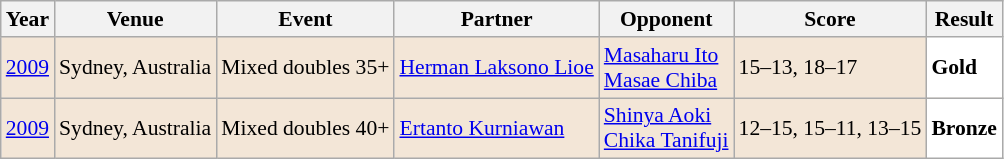<table class="sortable wikitable" style="font-size: 90%;">
<tr>
<th>Year</th>
<th>Venue</th>
<th>Event</th>
<th>Partner</th>
<th>Opponent</th>
<th>Score</th>
<th>Result</th>
</tr>
<tr style="background:#F3E6D7">
<td align="center"><a href='#'>2009</a></td>
<td align="left">Sydney, Australia</td>
<td align="left">Mixed doubles 35+</td>
<td align="left"> <a href='#'>Herman Laksono Lioe</a></td>
<td align="left"> <a href='#'>Masaharu Ito</a><br> <a href='#'>Masae Chiba</a></td>
<td align="left">15–13, 18–17</td>
<td style="text-align:left; background:white"> <strong>Gold</strong></td>
</tr>
<tr style="background:#F3E6D7">
<td align="center"><a href='#'>2009</a></td>
<td align="left">Sydney, Australia</td>
<td align="left">Mixed doubles 40+</td>
<td align="left"> <a href='#'>Ertanto Kurniawan</a></td>
<td align="left"> <a href='#'>Shinya Aoki</a><br> <a href='#'>Chika Tanifuji</a></td>
<td align="left">12–15, 15–11, 13–15</td>
<td style="text-align:left; background:white"> <strong>Bronze</strong></td>
</tr>
</table>
